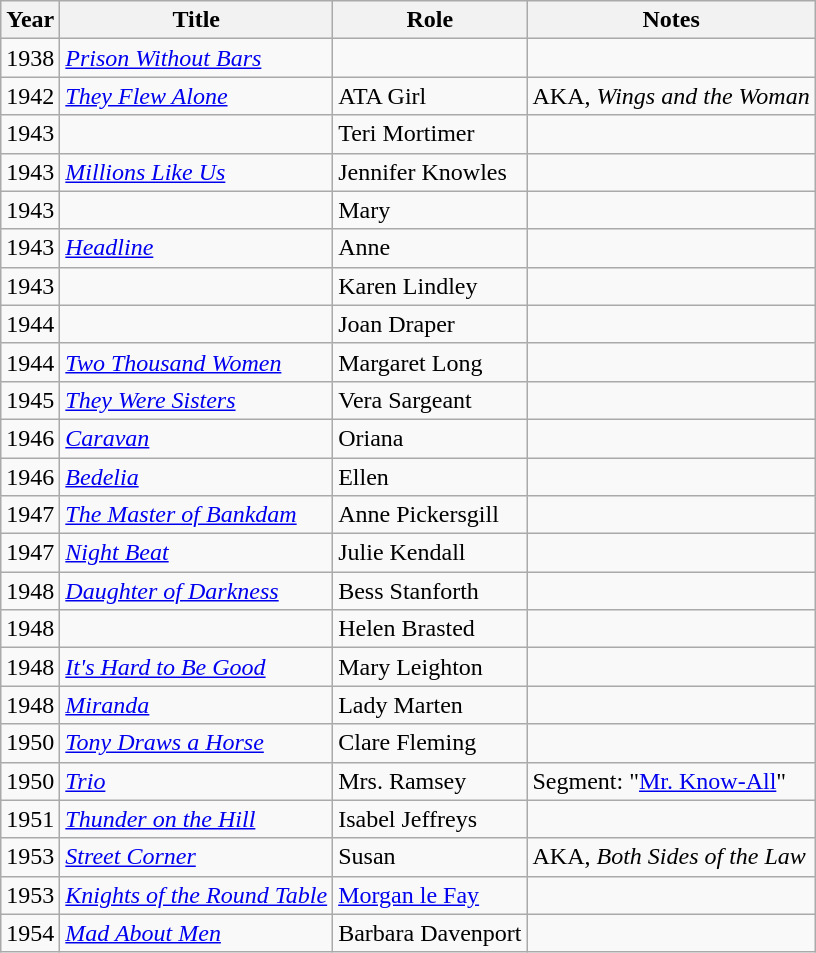<table class="wikitable sortable">
<tr>
<th>Year</th>
<th>Title</th>
<th>Role</th>
<th class="unsortable">Notes</th>
</tr>
<tr>
<td>1938</td>
<td><em><a href='#'>Prison Without Bars</a></em></td>
<td></td>
<td></td>
</tr>
<tr>
<td>1942</td>
<td><em><a href='#'>They Flew Alone</a></em></td>
<td>ATA Girl</td>
<td>AKA, <em>Wings and the Woman</em></td>
</tr>
<tr>
<td>1943</td>
<td><em></em></td>
<td>Teri Mortimer</td>
<td></td>
</tr>
<tr>
<td>1943</td>
<td><em><a href='#'>Millions Like Us</a></em></td>
<td>Jennifer Knowles</td>
<td></td>
</tr>
<tr>
<td>1943</td>
<td><em></em></td>
<td>Mary</td>
<td></td>
</tr>
<tr>
<td>1943</td>
<td><em><a href='#'>Headline</a></em></td>
<td>Anne</td>
<td></td>
</tr>
<tr>
<td>1943</td>
<td><em></em></td>
<td>Karen Lindley</td>
<td></td>
</tr>
<tr>
<td>1944</td>
<td><em></em></td>
<td>Joan Draper</td>
<td></td>
</tr>
<tr>
<td>1944</td>
<td><em><a href='#'>Two Thousand Women</a></em></td>
<td>Margaret Long</td>
<td></td>
</tr>
<tr>
<td>1945</td>
<td><em><a href='#'>They Were Sisters</a></em></td>
<td>Vera Sargeant</td>
<td></td>
</tr>
<tr>
<td>1946</td>
<td><em><a href='#'>Caravan</a></em></td>
<td>Oriana</td>
<td></td>
</tr>
<tr>
<td>1946</td>
<td><em><a href='#'>Bedelia</a></em></td>
<td>Ellen</td>
<td></td>
</tr>
<tr>
<td>1947</td>
<td><em><a href='#'>The Master of Bankdam</a></em></td>
<td>Anne Pickersgill</td>
<td></td>
</tr>
<tr>
<td>1947</td>
<td><em><a href='#'>Night Beat</a></em></td>
<td>Julie Kendall</td>
<td></td>
</tr>
<tr>
<td>1948</td>
<td><em><a href='#'>Daughter of Darkness</a></em></td>
<td>Bess Stanforth</td>
<td></td>
</tr>
<tr>
<td>1948</td>
<td><em></em></td>
<td>Helen Brasted</td>
<td></td>
</tr>
<tr>
<td>1948</td>
<td><em><a href='#'>It's Hard to Be Good</a></em></td>
<td>Mary Leighton</td>
<td></td>
</tr>
<tr>
<td>1948</td>
<td><em><a href='#'>Miranda</a></em></td>
<td>Lady Marten</td>
<td></td>
</tr>
<tr>
<td>1950</td>
<td><em><a href='#'>Tony Draws a Horse</a></em></td>
<td>Clare Fleming</td>
<td></td>
</tr>
<tr>
<td>1950</td>
<td><em><a href='#'>Trio</a></em></td>
<td>Mrs. Ramsey</td>
<td>Segment: "<a href='#'>Mr. Know-All</a>"</td>
</tr>
<tr>
<td>1951</td>
<td><em><a href='#'>Thunder on the Hill</a></em></td>
<td>Isabel Jeffreys</td>
<td></td>
</tr>
<tr>
<td>1953</td>
<td><em><a href='#'>Street Corner</a></em></td>
<td>Susan</td>
<td>AKA, <em>Both Sides of the Law</em></td>
</tr>
<tr>
<td>1953</td>
<td><em><a href='#'>Knights of the Round Table</a></em></td>
<td><a href='#'>Morgan le Fay</a></td>
<td></td>
</tr>
<tr>
<td>1954</td>
<td><em><a href='#'>Mad About Men</a></em></td>
<td>Barbara Davenport</td>
<td></td>
</tr>
</table>
